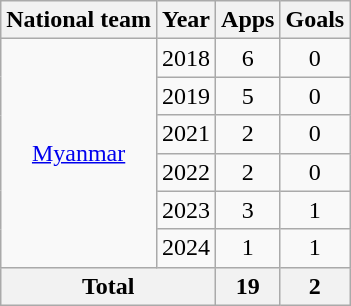<table class=wikitable style=text-align:center>
<tr>
<th>National team</th>
<th>Year</th>
<th>Apps</th>
<th>Goals</th>
</tr>
<tr>
<td rowspan="6"><a href='#'>Myanmar</a></td>
<td>2018</td>
<td>6</td>
<td>0</td>
</tr>
<tr>
<td>2019</td>
<td>5</td>
<td>0</td>
</tr>
<tr>
<td>2021</td>
<td>2</td>
<td>0</td>
</tr>
<tr>
<td>2022</td>
<td>2</td>
<td>0</td>
</tr>
<tr>
<td>2023</td>
<td>3</td>
<td>1</td>
</tr>
<tr>
<td>2024</td>
<td>1</td>
<td>1</td>
</tr>
<tr>
<th colspan="2">Total</th>
<th>19</th>
<th>2</th>
</tr>
</table>
